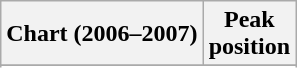<table class="wikitable sortable plainrowheaders" style="text-align:center">
<tr>
<th scope="col">Chart (2006–2007)</th>
<th scope="col">Peak<br>position</th>
</tr>
<tr>
</tr>
<tr>
</tr>
<tr>
</tr>
<tr>
</tr>
<tr>
</tr>
<tr>
</tr>
<tr>
</tr>
<tr>
</tr>
<tr>
</tr>
<tr>
</tr>
<tr>
</tr>
<tr>
</tr>
<tr>
</tr>
<tr>
</tr>
<tr>
</tr>
</table>
